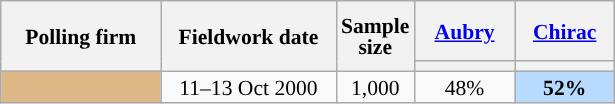<table class="wikitable sortable" style="text-align:center;font-size:90%;line-height:14px;">
<tr style="height:40px;">
<th style="width:100px;" rowspan="2">Polling firm</th>
<th style="width:110px;" rowspan="2">Fieldwork date</th>
<th style="width:35px;" rowspan="2">Sample<br>size</th>
<th class="unsortable" style="width:60px;"><a href='#'>Aubry</a><br></th>
<th class="unsortable" style="width:60px;"><a href='#'>Chirac</a><br></th>
</tr>
<tr>
<th style="background:"></th>
<th style="background:"></th>
</tr>
<tr>
<td style="background:burlywood;"></td>
<td data-sort-value="2000-10-13">11–13 Oct 2000</td>
<td>1,000</td>
<td>48%</td>
<td style="background:#B9DAFF;"><strong>52%</strong></td>
</tr>
</table>
